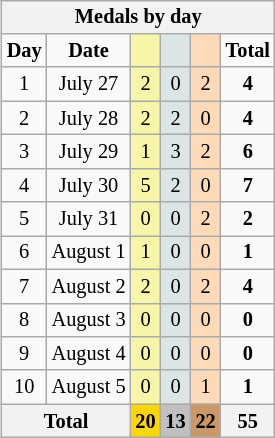<table class=wikitable style="font-size:85%; float:right;text-align:center">
<tr>
<th colspan=7>Medals by day</th>
</tr>
<tr>
<td><strong>Day</strong></td>
<td><strong>Date</strong></td>
<td bgcolor=F7F6A8></td>
<td bgcolor=DCE5E5></td>
<td bgcolor=FFDAB9></td>
<td><strong>Total</strong></td>
</tr>
<tr>
<td>1</td>
<td>July 27</td>
<td bgcolor=F7F6A8>2</td>
<td bgcolor=DCE5E5>0</td>
<td bgcolor=FFDAB9>2</td>
<td><strong>4</strong></td>
</tr>
<tr>
<td>2</td>
<td>July 28</td>
<td bgcolor=F7F6A8>2</td>
<td bgcolor=DCE5E5>2</td>
<td bgcolor=FFDAB9>0</td>
<td><strong>4</strong></td>
</tr>
<tr>
<td>3</td>
<td>July 29</td>
<td bgcolor=F7F6A8>1</td>
<td bgcolor=DCE5E5>3</td>
<td bgcolor=FFDAB9>2</td>
<td><strong>6</strong></td>
</tr>
<tr>
<td>4</td>
<td>July 30</td>
<td bgcolor=F7F6A8>5</td>
<td bgcolor=DCE5E5>2</td>
<td bgcolor=FFDAB9>0</td>
<td><strong>7</strong></td>
</tr>
<tr>
<td>5</td>
<td>July 31</td>
<td bgcolor=F7F6A8>0</td>
<td bgcolor=DCE5E5>0</td>
<td bgcolor=FFDAB9>2</td>
<td><strong>2</strong></td>
</tr>
<tr>
<td>6</td>
<td>August 1</td>
<td bgcolor=F7F6A8>1</td>
<td bgcolor=DCE5E5>0</td>
<td bgcolor=FFDAB9>0</td>
<td><strong>1</strong></td>
</tr>
<tr>
<td>7</td>
<td>August 2</td>
<td bgcolor=F7F6A8>2</td>
<td bgcolor=DCE5E5>0</td>
<td bgcolor=FFDAB9>2</td>
<td><strong>4</strong></td>
</tr>
<tr>
<td>8</td>
<td>August 3</td>
<td bgcolor=F7F6A8>0</td>
<td bgcolor=DCE5E5>0</td>
<td bgcolor=FFDAB9>0</td>
<td><strong>0</strong></td>
</tr>
<tr>
<td>9</td>
<td>August 4</td>
<td bgcolor=F7F6A8>0</td>
<td bgcolor=DCE5E5>0</td>
<td bgcolor=FFDAB9>0</td>
<td><strong>0</strong></td>
</tr>
<tr>
<td>10</td>
<td>August 5</td>
<td bgcolor=F7F6A8>0</td>
<td bgcolor=DCE5E5>0</td>
<td bgcolor=FFDAB9>1</td>
<td><strong>1</strong><br></td>
</tr>
<tr>
<th colspan=2>Total</th>
<th style=background:gold>20</th>
<th style=background:silver>13</th>
<th style=background:#C96>22</th>
<th>55</th>
</tr>
</table>
